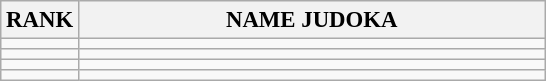<table class="wikitable" style="font-size:95%;">
<tr>
<th>RANK</th>
<th align="left" style="width: 20em">NAME JUDOKA</th>
</tr>
<tr>
<td align="center"></td>
<td></td>
</tr>
<tr>
<td align="center"></td>
<td></td>
</tr>
<tr>
<td align="center"></td>
<td></td>
</tr>
<tr>
<td align="center"></td>
<td></td>
</tr>
</table>
